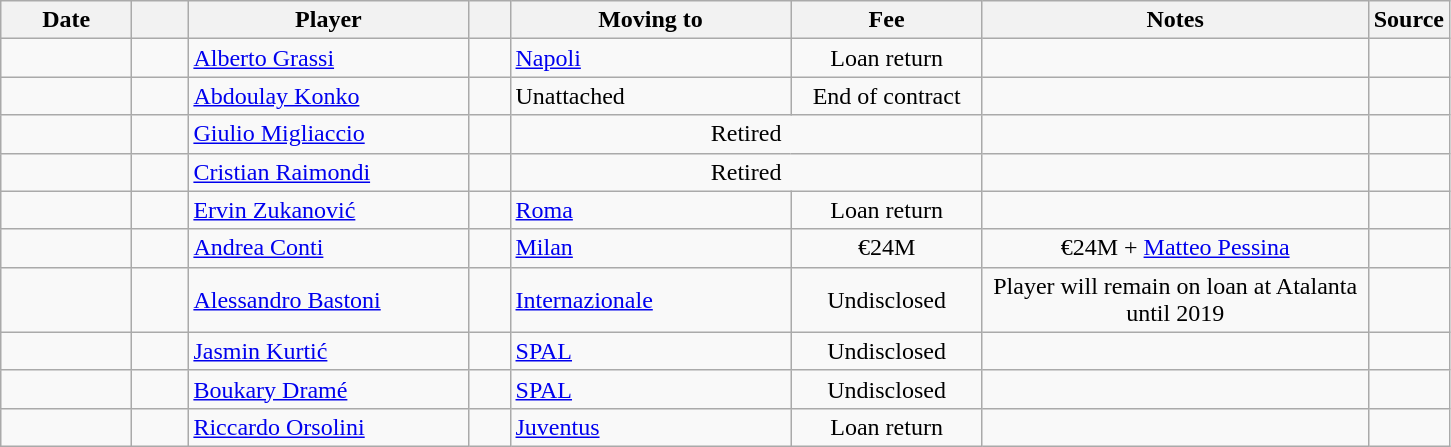<table class="wikitable sortable">
<tr>
<th style="width:80px;">Date</th>
<th style="width:30px;"></th>
<th style="width:180px;">Player</th>
<th style="width:20px;"></th>
<th style="width:180px;">Moving to</th>
<th style="width:120px;" class="unsortable">Fee</th>
<th style="width:250px;" class="unsortable">Notes</th>
<th style="width:20px;">Source</th>
</tr>
<tr>
<td></td>
<td align=center></td>
<td> <a href='#'>Alberto Grassi</a></td>
<td align=center></td>
<td> <a href='#'>Napoli</a></td>
<td align=center>Loan return</td>
<td align=center></td>
<td></td>
</tr>
<tr>
<td></td>
<td align=center></td>
<td> <a href='#'>Abdoulay Konko</a></td>
<td align=center></td>
<td>Unattached</td>
<td align=center>End of contract</td>
<td align=center></td>
<td></td>
</tr>
<tr>
<td></td>
<td align=center></td>
<td> <a href='#'>Giulio Migliaccio</a></td>
<td align=center></td>
<td align=center colspan=2>Retired</td>
<td></td>
<td></td>
</tr>
<tr>
<td></td>
<td align=center></td>
<td> <a href='#'>Cristian Raimondi</a></td>
<td align=center></td>
<td align=center colspan=2>Retired</td>
<td></td>
<td></td>
</tr>
<tr>
<td></td>
<td align=center></td>
<td> <a href='#'>Ervin Zukanović</a></td>
<td align=center></td>
<td> <a href='#'>Roma</a></td>
<td align=center>Loan return</td>
<td align=center></td>
<td></td>
</tr>
<tr>
<td></td>
<td align=center></td>
<td> <a href='#'>Andrea Conti</a></td>
<td align=center></td>
<td> <a href='#'>Milan</a></td>
<td align=center>€24M</td>
<td align=center>€24M + <a href='#'>Matteo Pessina</a></td>
<td></td>
</tr>
<tr>
<td></td>
<td align=center></td>
<td> <a href='#'>Alessandro Bastoni</a></td>
<td align=center></td>
<td> <a href='#'>Internazionale</a></td>
<td align=center>Undisclosed</td>
<td align=center>Player will remain on loan at Atalanta until 2019</td>
<td></td>
</tr>
<tr>
<td></td>
<td align=center></td>
<td> <a href='#'>Jasmin Kurtić</a></td>
<td align=center></td>
<td> <a href='#'>SPAL</a></td>
<td align=center>Undisclosed</td>
<td align=center></td>
<td></td>
</tr>
<tr>
<td></td>
<td align=center></td>
<td> <a href='#'>Boukary Dramé</a></td>
<td align=center></td>
<td> <a href='#'>SPAL</a></td>
<td align=center>Undisclosed</td>
<td align=center></td>
<td></td>
</tr>
<tr>
<td></td>
<td align=center></td>
<td> <a href='#'>Riccardo Orsolini</a></td>
<td align=center></td>
<td> <a href='#'>Juventus</a></td>
<td align=center>Loan return</td>
<td align=center></td>
<td></td>
</tr>
</table>
